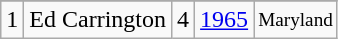<table class="wikitable">
<tr>
</tr>
<tr>
<td>1</td>
<td>Ed Carrington</td>
<td>4</td>
<td><a href='#'>1965</a></td>
<td style="font-size:80%;">Maryland</td>
</tr>
</table>
